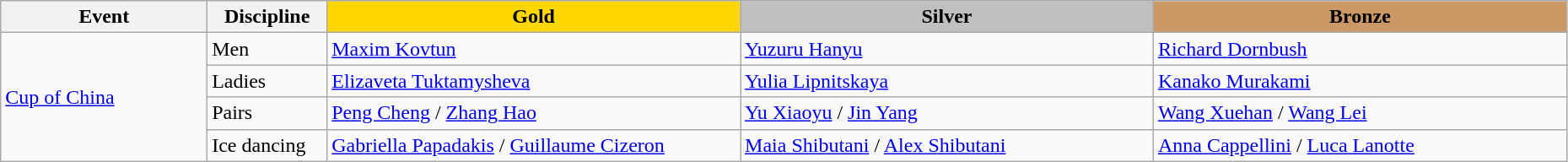<table class="wikitable" style="width:98%;">
<tr>
<th style="width:10%;">Event</th>
<th style="width:5%;">Discipline</th>
<td style="text-align:center; width:20%; background:gold;"><strong>Gold</strong></td>
<td style="text-align:center; width:20%; background:silver;"><strong>Silver</strong></td>
<td style="text-align:center; width:20%; background:#c96;"><strong>Bronze</strong></td>
</tr>
<tr>
<td rowspan=4><a href='#'>Cup of China</a></td>
<td>Men</td>
<td> <a href='#'>Maxim Kovtun</a></td>
<td> <a href='#'>Yuzuru Hanyu</a></td>
<td> <a href='#'>Richard Dornbush</a></td>
</tr>
<tr>
<td>Ladies</td>
<td> <a href='#'>Elizaveta Tuktamysheva</a></td>
<td> <a href='#'>Yulia Lipnitskaya</a></td>
<td> <a href='#'>Kanako Murakami</a></td>
</tr>
<tr>
<td>Pairs</td>
<td> <a href='#'>Peng Cheng</a> / <a href='#'>Zhang Hao</a></td>
<td> <a href='#'>Yu Xiaoyu</a> / <a href='#'>Jin Yang</a></td>
<td> <a href='#'>Wang Xuehan</a> / <a href='#'>Wang Lei</a></td>
</tr>
<tr>
<td>Ice dancing</td>
<td> <a href='#'>Gabriella Papadakis</a> / <a href='#'>Guillaume Cizeron</a></td>
<td> <a href='#'>Maia Shibutani</a> / <a href='#'>Alex Shibutani</a></td>
<td> <a href='#'>Anna Cappellini</a> / <a href='#'>Luca Lanotte</a></td>
</tr>
</table>
